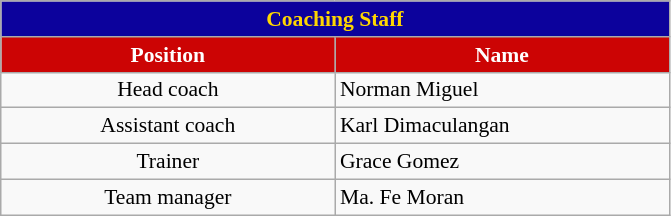<table class="wikitable" style="font-size:90%; text-align:center;">
<tr>
<th colspan="5" style= "background:#0C029C; color:gold; text-align:center"><strong>Coaching Staff</strong></th>
</tr>
<tr>
<th style="width:15em; background:#CC0404; color:white;">Position</th>
<th style="width:15em; background:#CC0404; color:white;">Name</th>
</tr>
<tr>
<td>Head coach</td>
<td align="left"> Norman Miguel</td>
</tr>
<tr>
<td>Assistant coach</td>
<td align="left"> Karl Dimaculangan</td>
</tr>
<tr>
<td>Trainer</td>
<td align="left"> Grace Gomez</td>
</tr>
<tr>
<td>Team manager</td>
<td align="left"> Ma. Fe Moran</td>
</tr>
</table>
